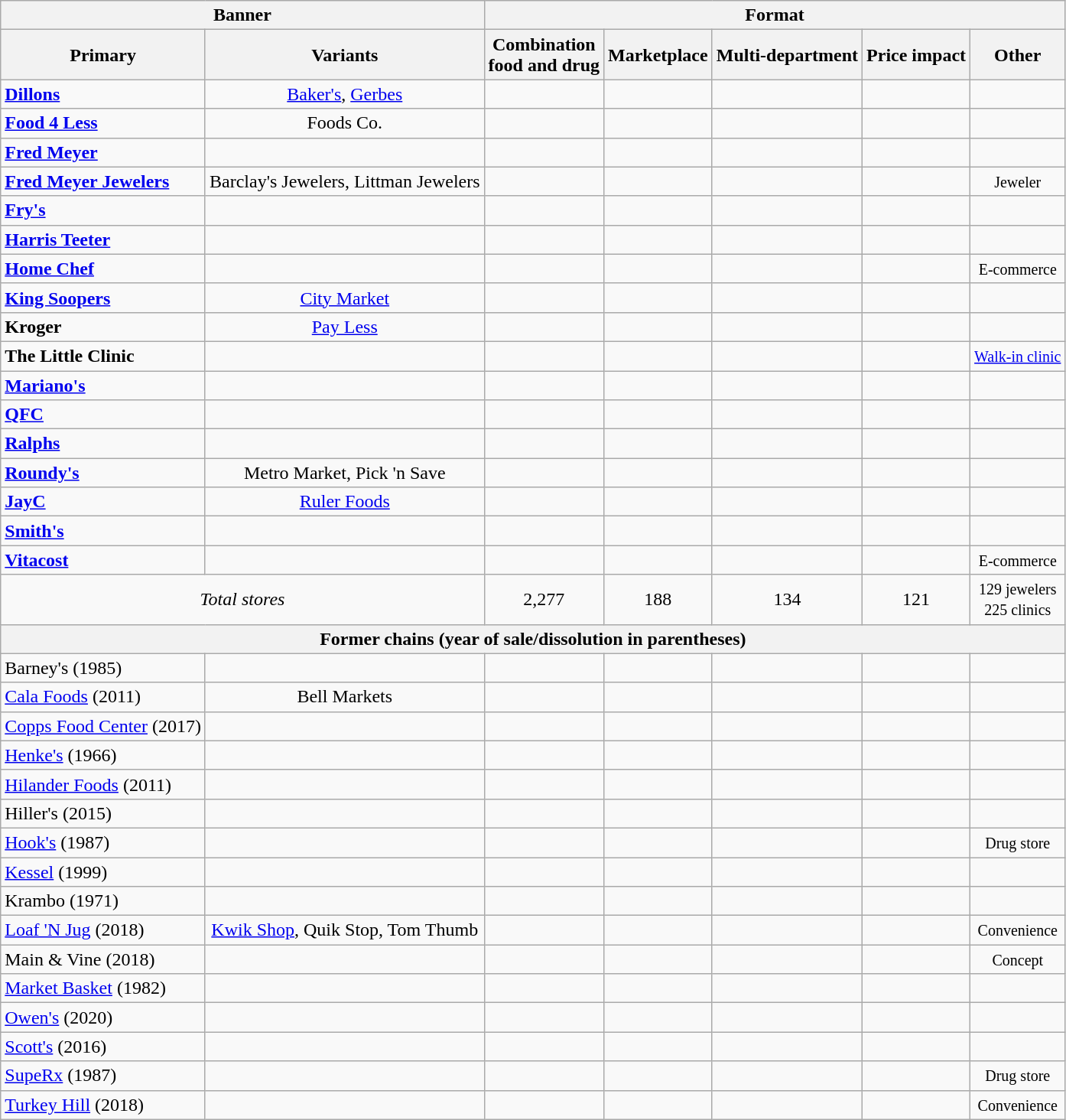<table class="wikitable" style="text-align: center">
<tr>
<th colspan=2>Banner</th>
<th colspan=5>Format</th>
</tr>
<tr>
<th>Primary</th>
<th>Variants</th>
<th>Combination<br>food and drug</th>
<th>Marketplace</th>
<th>Multi-department</th>
<th>Price impact</th>
<th>Other</th>
</tr>
<tr>
<td align=left><strong><a href='#'>Dillons</a></strong></td>
<td><a href='#'>Baker's</a>, <a href='#'>Gerbes</a></td>
<td></td>
<td></td>
<td></td>
<td></td>
<td></td>
</tr>
<tr>
<td align=left><strong><a href='#'>Food 4 Less</a></strong></td>
<td>Foods Co.</td>
<td></td>
<td></td>
<td></td>
<td></td>
<td></td>
</tr>
<tr>
<td align=left><strong><a href='#'>Fred Meyer</a></strong></td>
<td></td>
<td></td>
<td></td>
<td></td>
<td></td>
<td></td>
</tr>
<tr>
<td align=left><strong><a href='#'>Fred Meyer Jewelers</a></strong></td>
<td>Barclay's Jewelers, Littman Jewelers</td>
<td></td>
<td></td>
<td></td>
<td></td>
<td><small>Jeweler</small></td>
</tr>
<tr>
<td align=left><strong><a href='#'>Fry's</a></strong></td>
<td></td>
<td></td>
<td></td>
<td></td>
<td></td>
<td></td>
</tr>
<tr>
<td align=left><strong><a href='#'>Harris Teeter</a></strong></td>
<td></td>
<td></td>
<td></td>
<td></td>
<td></td>
<td></td>
</tr>
<tr>
<td align=left><strong><a href='#'>Home Chef</a></strong></td>
<td></td>
<td></td>
<td></td>
<td></td>
<td></td>
<td><small>E-commerce</small></td>
</tr>
<tr>
<td align=left><strong><a href='#'>King Soopers</a></strong></td>
<td><a href='#'>City Market</a></td>
<td></td>
<td></td>
<td></td>
<td></td>
<td></td>
</tr>
<tr>
<td align=left><strong>Kroger</strong></td>
<td><a href='#'>Pay Less</a></td>
<td></td>
<td></td>
<td></td>
<td></td>
<td></td>
</tr>
<tr>
<td align=left><strong>The Little Clinic</strong></td>
<td></td>
<td></td>
<td></td>
<td></td>
<td></td>
<td><small><a href='#'>Walk-in clinic</a></small></td>
</tr>
<tr>
<td align=left><strong><a href='#'>Mariano's</a></strong></td>
<td></td>
<td></td>
<td></td>
<td></td>
<td></td>
<td></td>
</tr>
<tr>
<td align=left><strong><a href='#'>QFC</a></strong></td>
<td></td>
<td></td>
<td></td>
<td></td>
<td></td>
<td></td>
</tr>
<tr>
<td align=left><strong><a href='#'>Ralphs</a></strong></td>
<td></td>
<td></td>
<td></td>
<td></td>
<td></td>
<td></td>
</tr>
<tr>
<td align=left><strong><a href='#'>Roundy's</a></strong></td>
<td>Metro Market, Pick 'n Save</td>
<td></td>
<td></td>
<td></td>
<td></td>
<td></td>
</tr>
<tr>
<td align=left><strong><a href='#'>JayC</a></strong></td>
<td><a href='#'>Ruler Foods</a></td>
<td></td>
<td></td>
<td></td>
<td></td>
<td></td>
</tr>
<tr>
<td align=left><strong><a href='#'>Smith's</a></strong></td>
<td></td>
<td></td>
<td></td>
<td></td>
<td></td>
<td></td>
</tr>
<tr>
<td align=left><strong><a href='#'>Vitacost</a></strong></td>
<td></td>
<td></td>
<td></td>
<td></td>
<td></td>
<td><small>E-commerce</small></td>
</tr>
<tr>
<td colspan=2><em>Total stores</em></td>
<td>2,277</td>
<td>188</td>
<td>134</td>
<td>121</td>
<td><small>129 jewelers <br>225 clinics</small></td>
</tr>
<tr>
<th colspan=7>Former chains (year of sale/dissolution in parentheses)</th>
</tr>
<tr>
<td align=left>Barney's (1985)</td>
<td></td>
<td></td>
<td></td>
<td></td>
<td></td>
<td></td>
</tr>
<tr>
<td align=left><a href='#'>Cala Foods</a> (2011)</td>
<td>Bell Markets</td>
<td></td>
<td></td>
<td></td>
<td></td>
<td></td>
</tr>
<tr>
<td align=left><a href='#'>Copps Food Center</a> (2017)</td>
<td></td>
<td></td>
<td></td>
<td></td>
<td></td>
<td></td>
</tr>
<tr>
<td align=left><a href='#'>Henke's</a> (1966)</td>
<td></td>
<td></td>
<td></td>
<td></td>
<td></td>
<td></td>
</tr>
<tr>
<td align=left><a href='#'>Hilander Foods</a> (2011)</td>
<td></td>
<td></td>
<td></td>
<td></td>
<td></td>
<td></td>
</tr>
<tr>
<td align=left>Hiller's (2015)</td>
<td></td>
<td></td>
<td></td>
<td></td>
<td></td>
<td></td>
</tr>
<tr>
<td align=left><a href='#'>Hook's</a> (1987)</td>
<td></td>
<td></td>
<td></td>
<td></td>
<td></td>
<td><small>Drug store</small></td>
</tr>
<tr>
<td align=left><a href='#'>Kessel</a> (1999)</td>
<td></td>
<td></td>
<td></td>
<td></td>
<td></td>
<td></td>
</tr>
<tr>
<td align=left>Krambo (1971)</td>
<td></td>
<td></td>
<td></td>
<td></td>
<td></td>
<td></td>
</tr>
<tr>
<td align=left><a href='#'>Loaf 'N Jug</a> (2018)</td>
<td><a href='#'>Kwik Shop</a>, Quik Stop, Tom Thumb</td>
<td></td>
<td></td>
<td></td>
<td></td>
<td><small>Convenience</small></td>
</tr>
<tr>
<td align=left>Main & Vine (2018)</td>
<td></td>
<td></td>
<td></td>
<td></td>
<td></td>
<td><small>Concept</small></td>
</tr>
<tr>
<td align=left><a href='#'>Market Basket</a> (1982)</td>
<td></td>
<td></td>
<td></td>
<td></td>
<td></td>
<td></td>
</tr>
<tr>
<td align=left><a href='#'>Owen's</a> (2020)</td>
<td></td>
<td></td>
<td></td>
<td></td>
<td></td>
<td></td>
</tr>
<tr>
<td align=left><a href='#'>Scott's</a> (2016)</td>
<td></td>
<td></td>
<td></td>
<td></td>
<td></td>
<td></td>
</tr>
<tr>
<td align=left><a href='#'>SupeRx</a> (1987)</td>
<td></td>
<td></td>
<td></td>
<td></td>
<td></td>
<td><small>Drug store</small></td>
</tr>
<tr>
<td align=left><a href='#'>Turkey Hill</a> (2018)</td>
<td></td>
<td></td>
<td></td>
<td></td>
<td></td>
<td><small>Convenience</small></td>
</tr>
</table>
